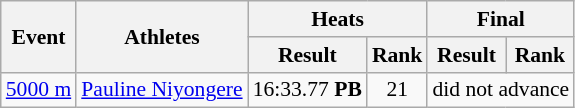<table class="wikitable" border="1" style="font-size:90%">
<tr>
<th rowspan="2">Event</th>
<th rowspan="2">Athletes</th>
<th colspan="2">Heats</th>
<th colspan="2">Final</th>
</tr>
<tr>
<th>Result</th>
<th>Rank</th>
<th>Result</th>
<th>Rank</th>
</tr>
<tr>
<td><a href='#'>5000 m</a></td>
<td><a href='#'>Pauline Niyongere</a></td>
<td align=center>16:33.77 <strong>PB</strong></td>
<td align=center>21</td>
<td align=center colspan=2>did not advance</td>
</tr>
</table>
